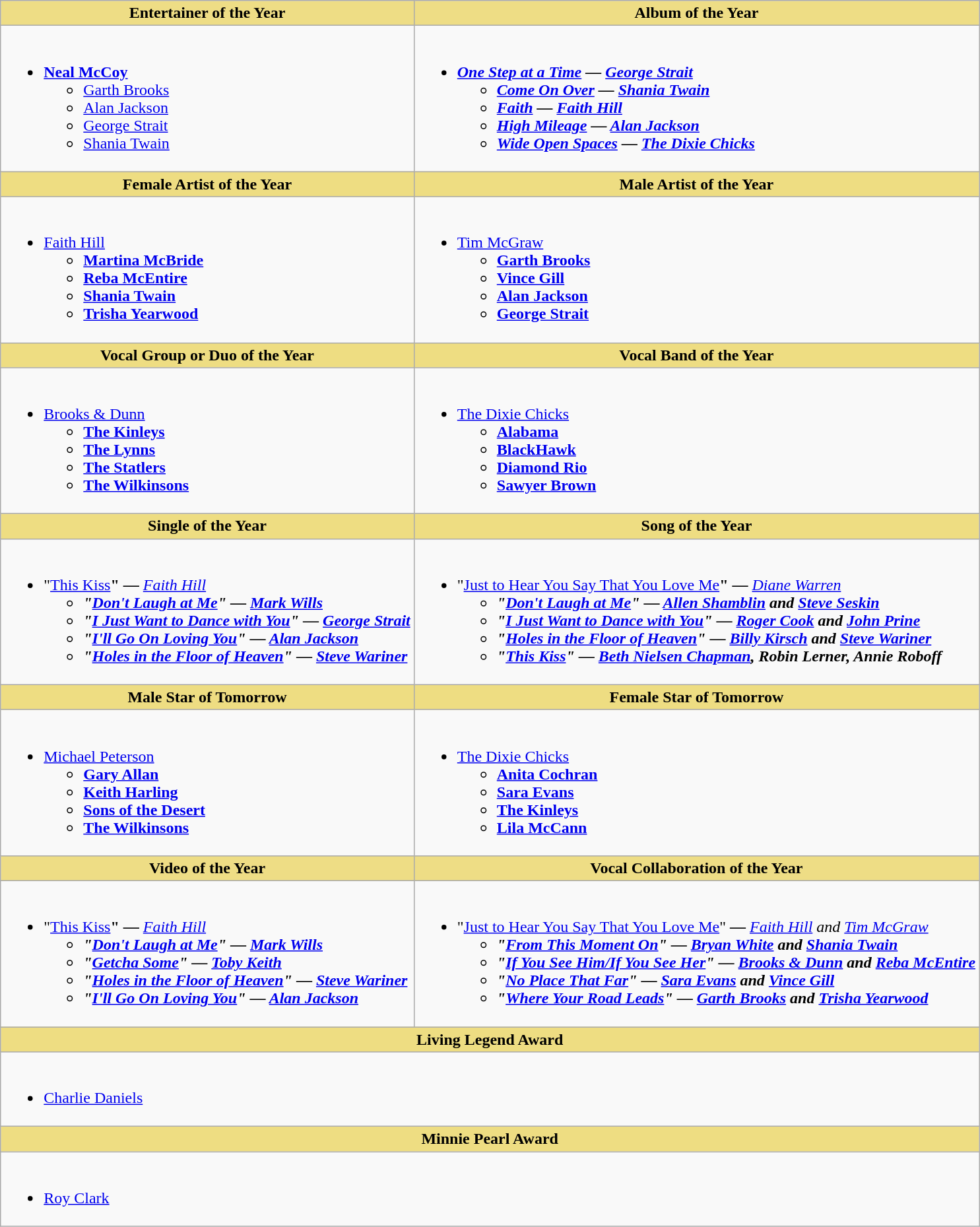<table class="wikitable">
<tr>
<th style="background:#EEDD85; width=50%">Entertainer of the Year</th>
<th style="background:#EEDD85; width=50%">Album of the Year</th>
</tr>
<tr>
<td style="vertical-align:top"><br><ul><li><strong><a href='#'>Neal McCoy</a></strong><ul><li><a href='#'>Garth Brooks</a></li><li><a href='#'>Alan Jackson</a></li><li><a href='#'>George Strait</a></li><li><a href='#'>Shania Twain</a></li></ul></li></ul></td>
<td style="vertical-align:top"><br><ul><li><strong><em><a href='#'>One Step at a Time</a><em> — <a href='#'>George Strait</a><strong><ul><li></em><a href='#'>Come On Over</a><em> — <a href='#'>Shania Twain</a></li><li></em><a href='#'>Faith</a><em> — <a href='#'>Faith Hill</a></li><li></em><a href='#'>High Mileage</a><em> — <a href='#'>Alan Jackson</a></li><li></em><a href='#'>Wide Open Spaces</a><em> — <a href='#'>The Dixie Chicks</a></li></ul></li></ul></td>
</tr>
<tr>
<th style="background:#EEDD82; width=50%">Female Artist of the Year</th>
<th style="background:#EEDD82; width=50%">Male Artist of the Year</th>
</tr>
<tr>
<td style="vertical-align:top"><br><ul><li></strong><a href='#'>Faith Hill</a><strong><ul><li><a href='#'>Martina McBride</a></li><li><a href='#'>Reba McEntire</a></li><li><a href='#'>Shania Twain</a></li><li><a href='#'>Trisha Yearwood</a></li></ul></li></ul></td>
<td style="vertical-align:top"><br><ul><li></strong><a href='#'>Tim McGraw</a><strong><ul><li><a href='#'>Garth Brooks</a></li><li><a href='#'>Vince Gill</a></li><li><a href='#'>Alan Jackson</a></li><li><a href='#'>George Strait</a></li></ul></li></ul></td>
</tr>
<tr>
<th style="background:#EEDD82; width=50%">Vocal Group or Duo of the Year</th>
<th style="background:#EEDD82; width=50%">Vocal Band of the Year</th>
</tr>
<tr>
<td style="vertical-align:top"><br><ul><li></strong><a href='#'>Brooks & Dunn</a><strong><ul><li><a href='#'>The Kinleys</a></li><li><a href='#'>The Lynns</a></li><li><a href='#'>The Statlers</a></li><li><a href='#'>The Wilkinsons</a></li></ul></li></ul></td>
<td style="vertical-align:top"><br><ul><li></strong><a href='#'>The Dixie Chicks</a><strong><ul><li><a href='#'>Alabama</a></li><li><a href='#'>BlackHawk</a></li><li><a href='#'>Diamond Rio</a></li><li><a href='#'>Sawyer Brown</a></li></ul></li></ul></td>
</tr>
<tr>
<th style="background:#EEDD82; width=50%">Single of the Year</th>
<th style="background:#EEDD82; width=50%">Song of the Year</th>
</tr>
<tr>
<td style="vertical-align:top"><br><ul><li>"</strong><a href='#'>This Kiss</a><strong>" </em>—<em> </strong><a href='#'>Faith Hill</a><strong><ul><li>"<a href='#'>Don't Laugh at Me</a>" </em>—<em> <a href='#'>Mark Wills</a></li><li>"<a href='#'>I Just Want to Dance with You</a>" </em>—<em> <a href='#'>George Strait</a></li><li>"<a href='#'>I'll Go On Loving You</a>" </em>—<em> <a href='#'>Alan Jackson</a></li><li>"<a href='#'>Holes in the Floor of Heaven</a>" </em>—<em> <a href='#'>Steve Wariner</a></li></ul></li></ul></td>
<td style="vertical-align:top"><br><ul><li>"</strong><a href='#'>Just to Hear You Say That You Love Me</a><strong>" </em>—<em> </strong><a href='#'>Diane Warren</a><strong><ul><li>"<a href='#'>Don't Laugh at Me</a>" </em>—<em> <a href='#'>Allen Shamblin</a> and <a href='#'>Steve Seskin</a></li><li>"<a href='#'>I Just Want to Dance with You</a>" </em>—<em> <a href='#'>Roger Cook</a> and <a href='#'>John Prine</a></li><li>"<a href='#'>Holes in the Floor of Heaven</a>" </em>—<em> <a href='#'>Billy Kirsch</a> and <a href='#'>Steve Wariner</a></li><li>"<a href='#'>This Kiss</a>" </em>—<em> <a href='#'>Beth Nielsen Chapman</a>, Robin Lerner, Annie Roboff</li></ul></li></ul></td>
</tr>
<tr>
<th style="background:#EEDD82; width=50%">Male Star of Tomorrow</th>
<th style="background:#EEDD82; width=50%">Female Star of Tomorrow</th>
</tr>
<tr>
<td style="vertical-align:top"><br><ul><li></strong><a href='#'>Michael Peterson</a><strong><ul><li><a href='#'>Gary Allan</a></li><li><a href='#'>Keith Harling</a></li><li><a href='#'>Sons of the Desert</a></li><li><a href='#'>The Wilkinsons</a></li></ul></li></ul></td>
<td style="vertical-align:top"><br><ul><li></strong><a href='#'>The Dixie Chicks</a><strong><ul><li><a href='#'>Anita Cochran</a></li><li><a href='#'>Sara Evans</a></li><li><a href='#'>The Kinleys</a></li><li><a href='#'>Lila McCann</a></li></ul></li></ul></td>
</tr>
<tr>
<th style="background:#EEDD85; width=50%">Video of the Year</th>
<th style="background:#EEDD85; width=50%">Vocal Collaboration of the Year</th>
</tr>
<tr>
<td><br><ul><li>"</strong><a href='#'>This Kiss</a><strong>" </em>—<em> </strong><a href='#'>Faith Hill</a><strong><ul><li>"<a href='#'>Don't Laugh at Me</a>" </em>—<em> <a href='#'>Mark Wills</a></li><li>"<a href='#'>Getcha Some</a>" </em>—<em> <a href='#'>Toby Keith</a></li><li>"<a href='#'>Holes in the Floor of Heaven</a>" </em>—<em> <a href='#'>Steve Wariner</a></li><li>"<a href='#'>I'll Go On Loving You</a>" </em>—<em> <a href='#'>Alan Jackson</a></li></ul></li></ul></td>
<td><br><ul><li></strong>"<a href='#'>Just to Hear You Say That You Love Me</a>"<strong> </em>—<em> </strong><a href='#'>Faith Hill</a><strong> </strong>and<strong> </strong><a href='#'>Tim McGraw</a><strong><ul><li>"<a href='#'>From This Moment On</a>" </em>—<em> <a href='#'>Bryan White</a> and <a href='#'>Shania Twain</a></li><li>"<a href='#'>If You See Him/If You See Her</a>" </em>—<em> <a href='#'>Brooks & Dunn</a> and <a href='#'>Reba McEntire</a></li><li>"<a href='#'>No Place That Far</a>" </em>—<em> <a href='#'>Sara Evans</a> and <a href='#'>Vince Gill</a></li><li>"<a href='#'>Where Your Road Leads</a>" </em>—<em> <a href='#'>Garth Brooks</a> and <a href='#'>Trisha Yearwood</a></li></ul></li></ul></td>
</tr>
<tr>
<th colspan="2" style="background:#EEDD82; width=50%">Living Legend Award</th>
</tr>
<tr>
<td colspan="2"><br><ul><li></strong><a href='#'>Charlie Daniels</a><strong></li></ul></td>
</tr>
<tr>
<th colspan="2" style="background:#EEDD82; width=50%">Minnie Pearl Award</th>
</tr>
<tr>
<td colspan="2"><br><ul><li></strong><a href='#'>Roy Clark</a><strong></li></ul></td>
</tr>
</table>
